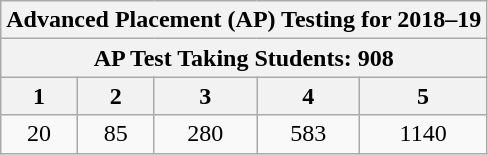<table class="wikitable" style="text-align:center">
<tr>
<th colspan="5">Advanced Placement (AP) Testing for 2018–19</th>
</tr>
<tr>
<th colspan="5">AP Test Taking Students: 908</th>
</tr>
<tr>
<th>1</th>
<th>2</th>
<th>3</th>
<th>4</th>
<th>5</th>
</tr>
<tr>
<td>20</td>
<td>85</td>
<td>280</td>
<td>583</td>
<td>1140</td>
</tr>
</table>
